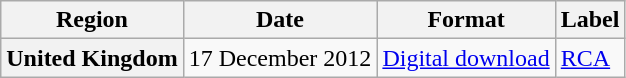<table class="wikitable plainrowheaders">
<tr>
<th scope="col">Region</th>
<th scope="col">Date</th>
<th scope="col">Format</th>
<th scope="col">Label</th>
</tr>
<tr>
<th scope="row">United Kingdom</th>
<td>17 December 2012</td>
<td><a href='#'>Digital download</a></td>
<td><a href='#'>RCA</a></td>
</tr>
</table>
